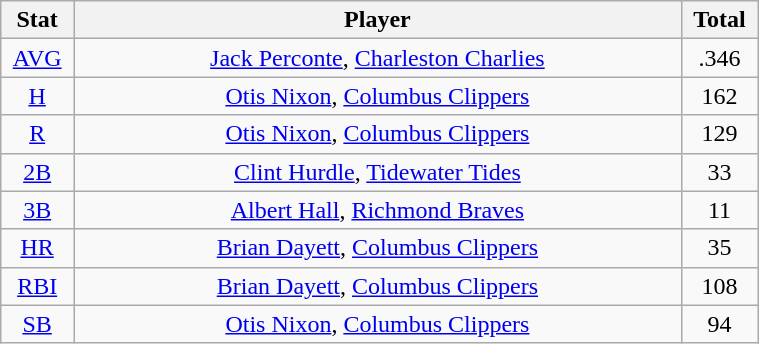<table class="wikitable" width="40%" style="text-align:center;">
<tr>
<th width="5%">Stat</th>
<th width="60%">Player</th>
<th width="5%">Total</th>
</tr>
<tr>
<td><a href='#'>AVG</a></td>
<td><a href='#'>Jack Perconte</a>, <a href='#'>Charleston Charlies</a></td>
<td>.346</td>
</tr>
<tr>
<td><a href='#'>H</a></td>
<td><a href='#'>Otis Nixon</a>, <a href='#'>Columbus Clippers</a></td>
<td>162</td>
</tr>
<tr>
<td><a href='#'>R</a></td>
<td><a href='#'>Otis Nixon</a>, <a href='#'>Columbus Clippers</a></td>
<td>129</td>
</tr>
<tr>
<td><a href='#'>2B</a></td>
<td><a href='#'>Clint Hurdle</a>, <a href='#'>Tidewater Tides</a></td>
<td>33</td>
</tr>
<tr>
<td><a href='#'>3B</a></td>
<td><a href='#'>Albert Hall</a>, <a href='#'>Richmond Braves</a></td>
<td>11</td>
</tr>
<tr>
<td><a href='#'>HR</a></td>
<td><a href='#'>Brian Dayett</a>, <a href='#'>Columbus Clippers</a></td>
<td>35</td>
</tr>
<tr>
<td><a href='#'>RBI</a></td>
<td><a href='#'>Brian Dayett</a>, <a href='#'>Columbus Clippers</a></td>
<td>108</td>
</tr>
<tr>
<td><a href='#'>SB</a></td>
<td><a href='#'>Otis Nixon</a>, <a href='#'>Columbus Clippers</a></td>
<td>94</td>
</tr>
</table>
